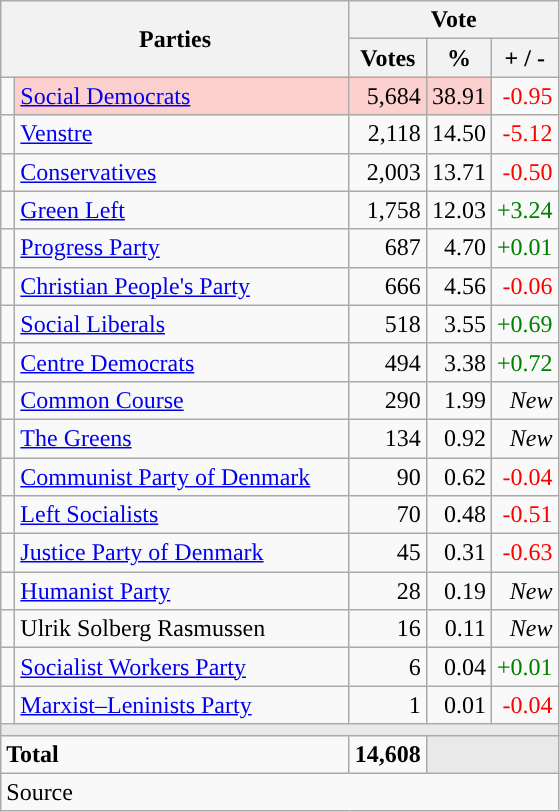<table class="wikitable" style="text-align:right;">
<tr>
<th style="text-align:centre;" rowspan="2" colspan="2" width="225">Parties</th>
<th colspan="3">Vote</th>
</tr>
<tr>
<th width="15">Votes</th>
<th width="15">%</th>
<th width="15">+ / -</th>
</tr>
<tr>
<td width="2" style="color:inherit;background:"></td>
<td bgcolor=#fbd0ce  align="left"><a href='#'>Social Democrats</a></td>
<td bgcolor=#fbd0ce>5,684</td>
<td bgcolor=#fbd0ce>38.91</td>
<td style=color:red;>-0.95</td>
</tr>
<tr>
<td width="2" style="color:inherit;background:"></td>
<td align="left"><a href='#'>Venstre</a></td>
<td>2,118</td>
<td>14.50</td>
<td style=color:red;>-5.12</td>
</tr>
<tr>
<td width="2" style="color:inherit;background:"></td>
<td align="left"><a href='#'>Conservatives</a></td>
<td>2,003</td>
<td>13.71</td>
<td style=color:red;>-0.50</td>
</tr>
<tr>
<td width="2" style="color:inherit;background:"></td>
<td align="left"><a href='#'>Green Left</a></td>
<td>1,758</td>
<td>12.03</td>
<td style=color:green;>+3.24</td>
</tr>
<tr>
<td width="2" style="color:inherit;background:"></td>
<td align="left"><a href='#'>Progress Party</a></td>
<td>687</td>
<td>4.70</td>
<td style=color:green;>+0.01</td>
</tr>
<tr>
<td width="2" style="color:inherit;background:"></td>
<td align="left"><a href='#'>Christian People's Party</a></td>
<td>666</td>
<td>4.56</td>
<td style=color:red;>-0.06</td>
</tr>
<tr>
<td width="2" style="color:inherit;background:"></td>
<td align="left"><a href='#'>Social Liberals</a></td>
<td>518</td>
<td>3.55</td>
<td style=color:green;>+0.69</td>
</tr>
<tr>
<td width="2" style="color:inherit;background:"></td>
<td align="left"><a href='#'>Centre Democrats</a></td>
<td>494</td>
<td>3.38</td>
<td style=color:green;>+0.72</td>
</tr>
<tr>
<td width="2" style="color:inherit;background:"></td>
<td align="left"><a href='#'>Common Course</a></td>
<td>290</td>
<td>1.99</td>
<td><em>New</em></td>
</tr>
<tr>
<td width="2" style="color:inherit;background:"></td>
<td align="left"><a href='#'>The Greens</a></td>
<td>134</td>
<td>0.92</td>
<td><em>New</em></td>
</tr>
<tr>
<td width="2" style="color:inherit;background:"></td>
<td align="left"><a href='#'>Communist Party of Denmark</a></td>
<td>90</td>
<td>0.62</td>
<td style=color:red;>-0.04</td>
</tr>
<tr>
<td width="2" style="color:inherit;background:"></td>
<td align="left"><a href='#'>Left Socialists</a></td>
<td>70</td>
<td>0.48</td>
<td style=color:red;>-0.51</td>
</tr>
<tr>
<td width="2" style="color:inherit;background:"></td>
<td align="left"><a href='#'>Justice Party of Denmark</a></td>
<td>45</td>
<td>0.31</td>
<td style=color:red;>-0.63</td>
</tr>
<tr>
<td width="2" style="color:inherit;background:"></td>
<td align="left"><a href='#'>Humanist Party</a></td>
<td>28</td>
<td>0.19</td>
<td><em>New</em></td>
</tr>
<tr>
<td width="2" style="color:inherit;background:"></td>
<td align="left">Ulrik Solberg Rasmussen</td>
<td>16</td>
<td>0.11</td>
<td><em>New</em></td>
</tr>
<tr>
<td width="2" style="color:inherit;background:"></td>
<td align="left"><a href='#'>Socialist Workers Party</a></td>
<td>6</td>
<td>0.04</td>
<td style=color:green;>+0.01</td>
</tr>
<tr>
<td width="2" style="color:inherit;background:"></td>
<td align="left"><a href='#'>Marxist–Leninists Party</a></td>
<td>1</td>
<td>0.01</td>
<td style=color:red;>-0.04</td>
</tr>
<tr>
<td colspan="7" bgcolor="#E9E9E9"></td>
</tr>
<tr>
<td align="left" colspan="2"><strong>Total</strong></td>
<td><strong>14,608</strong></td>
<td bgcolor="#E9E9E9" colspan="2"></td>
</tr>
<tr>
<td align="left" colspan="6">Source</td>
</tr>
</table>
